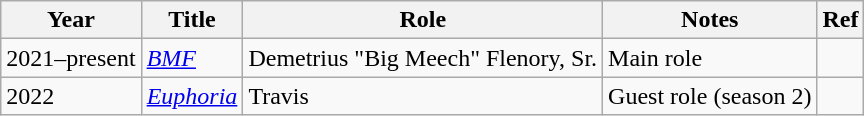<table class="wikitable">
<tr>
<th>Year</th>
<th>Title</th>
<th>Role</th>
<th>Notes</th>
<th>Ref</th>
</tr>
<tr>
<td>2021–present</td>
<td><a href='#'><em>BMF</em></a></td>
<td>Demetrius "Big Meech" Flenory, Sr.</td>
<td>Main role</td>
<td></td>
</tr>
<tr>
<td>2022</td>
<td><em><a href='#'>Euphoria</a></em></td>
<td>Travis</td>
<td>Guest role (season 2)</td>
<td></td>
</tr>
</table>
